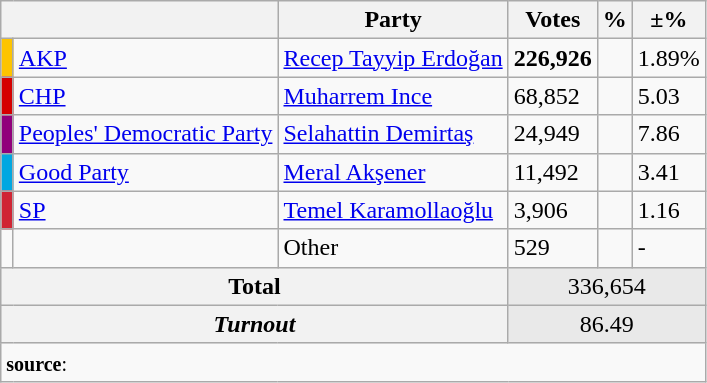<table class="wikitable">
<tr>
<th colspan="2"></th>
<th>Party</th>
<th>Votes</th>
<th>%</th>
<th>±%</th>
</tr>
<tr align="left">
<td bgcolor="#FDC400" width="1"></td>
<td><a href='#'>AKP</a></td>
<td><a href='#'>Recep Tayyip Erdoğan</a></td>
<td><strong>226,926</strong></td>
<td><strong></strong></td>
<td> 1.89%</td>
</tr>
<tr align="left">
<td bgcolor="#d50000" width="1"></td>
<td><a href='#'>CHP</a></td>
<td><a href='#'>Muharrem Ince</a></td>
<td>68,852</td>
<td></td>
<td> 5.03</td>
</tr>
<tr align="left">
<td bgcolor="#91007B" width="1"></td>
<td><a href='#'>Peoples' Democratic Party</a></td>
<td><a href='#'>Selahattin Demirtaş</a></td>
<td>24,949</td>
<td></td>
<td> 7.86</td>
</tr>
<tr>
<td bgcolor="#01A7E1" width="1"></td>
<td><a href='#'>Good Party</a></td>
<td><a href='#'>Meral Akşener</a></td>
<td>11,492</td>
<td></td>
<td> 3.41</td>
</tr>
<tr align="left">
<td bgcolor="#D02433" width="1"></td>
<td><a href='#'>SP</a></td>
<td><a href='#'>Temel Karamollaoğlu</a></td>
<td>3,906</td>
<td></td>
<td> 1.16</td>
</tr>
<tr align="left">
<td bgcolor="" width="1"></td>
<td></td>
<td>Other</td>
<td>529</td>
<td></td>
<td>-</td>
</tr>
<tr align="left" style="background-color:#E9E9E9">
<th colspan="3" align="center"><strong>Total</strong></th>
<td colspan="5" align="center">336,654</td>
</tr>
<tr align="left" style="background-color:#E9E9E9">
<th colspan="3" align="center"><em>Turnout</em></th>
<td colspan="5" align="center">86.49</td>
</tr>
<tr>
<td colspan="9" align="left"><small><strong>source</strong>: </small></td>
</tr>
</table>
